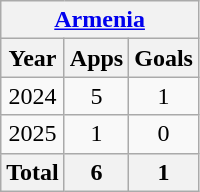<table class="wikitable" style="text-align:center">
<tr>
<th colspan=4><a href='#'>Armenia</a></th>
</tr>
<tr>
<th>Year</th>
<th>Apps</th>
<th>Goals</th>
</tr>
<tr>
<td>2024</td>
<td>5</td>
<td>1</td>
</tr>
<tr>
<td>2025</td>
<td>1</td>
<td>0</td>
</tr>
<tr>
<th>Total</th>
<th>6</th>
<th>1</th>
</tr>
</table>
